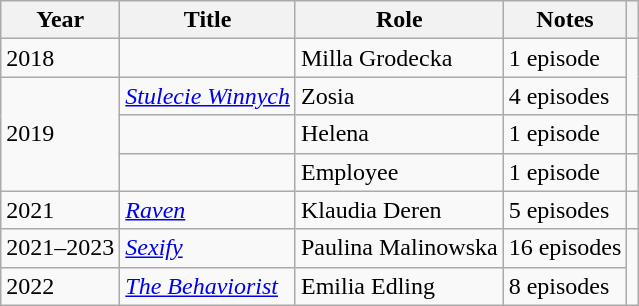<table class="wikitable sortable">
<tr>
<th>Year</th>
<th>Title</th>
<th>Role</th>
<th class="unsortable">Notes</th>
<th class="unsortable"></th>
</tr>
<tr>
<td>2018</td>
<td><em></em></td>
<td>Milla Grodecka</td>
<td>1 episode</td>
<td rowspan="2"></td>
</tr>
<tr>
<td rowspan="3">2019</td>
<td><em><a href='#'>Stulecie Winnych</a></em></td>
<td>Zosia</td>
<td>4 episodes</td>
</tr>
<tr>
<td><em></em></td>
<td>Helena</td>
<td>1 episode</td>
<td></td>
</tr>
<tr>
<td><em></em></td>
<td>Employee</td>
<td>1 episode</td>
<td></td>
</tr>
<tr>
<td>2021</td>
<td><em><a href='#'>Raven</a></em></td>
<td>Klaudia Deren</td>
<td>5 episodes</td>
<td></td>
</tr>
<tr>
<td>2021–2023</td>
<td><em><a href='#'>Sexify</a></em></td>
<td>Paulina Malinowska</td>
<td>16 episodes</td>
<td rowspan="2"></td>
</tr>
<tr>
<td>2022</td>
<td><em><a href='#'>The Behaviorist</a></em></td>
<td>Emilia Edling</td>
<td>8 episodes</td>
</tr>
</table>
